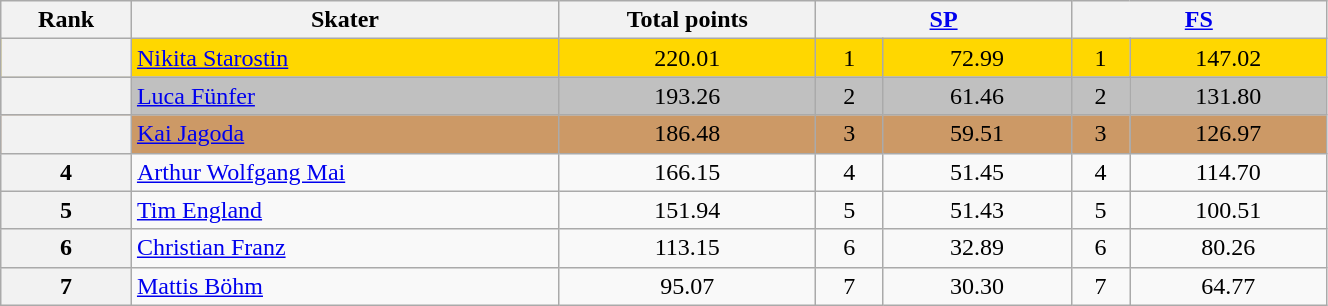<table class="wikitable sortable" style="text-align:center;" width="70%">
<tr>
<th scope="col">Rank</th>
<th scope="col">Skater</th>
<th scope="col">Total points</th>
<th scope="col" colspan="2" width="80px"><a href='#'>SP</a></th>
<th scope="col" colspan="2" width="80px"><a href='#'>FS</a></th>
</tr>
<tr bgcolor="gold">
<th scope="row"></th>
<td align="left"><a href='#'>Nikita Starostin</a></td>
<td>220.01</td>
<td>1</td>
<td>72.99</td>
<td>1</td>
<td>147.02</td>
</tr>
<tr bgcolor="silver">
<th scope="row"></th>
<td align="left"><a href='#'>Luca Fünfer</a></td>
<td>193.26</td>
<td>2</td>
<td>61.46</td>
<td>2</td>
<td>131.80</td>
</tr>
<tr bgcolor="cc9966">
<th scope="row"></th>
<td align="left"><a href='#'>Kai Jagoda</a></td>
<td>186.48</td>
<td>3</td>
<td>59.51</td>
<td>3</td>
<td>126.97</td>
</tr>
<tr>
<th scope="row">4</th>
<td align="left"><a href='#'>Arthur Wolfgang Mai</a></td>
<td>166.15</td>
<td>4</td>
<td>51.45</td>
<td>4</td>
<td>114.70</td>
</tr>
<tr>
<th scope="row">5</th>
<td align="left"><a href='#'>Tim England</a></td>
<td>151.94</td>
<td>5</td>
<td>51.43</td>
<td>5</td>
<td>100.51</td>
</tr>
<tr>
<th scope="row">6</th>
<td align="left"><a href='#'>Christian Franz</a></td>
<td>113.15</td>
<td>6</td>
<td>32.89</td>
<td>6</td>
<td>80.26</td>
</tr>
<tr>
<th scope="row">7</th>
<td align="left"><a href='#'>Mattis Böhm</a></td>
<td>95.07</td>
<td>7</td>
<td>30.30</td>
<td>7</td>
<td>64.77</td>
</tr>
</table>
